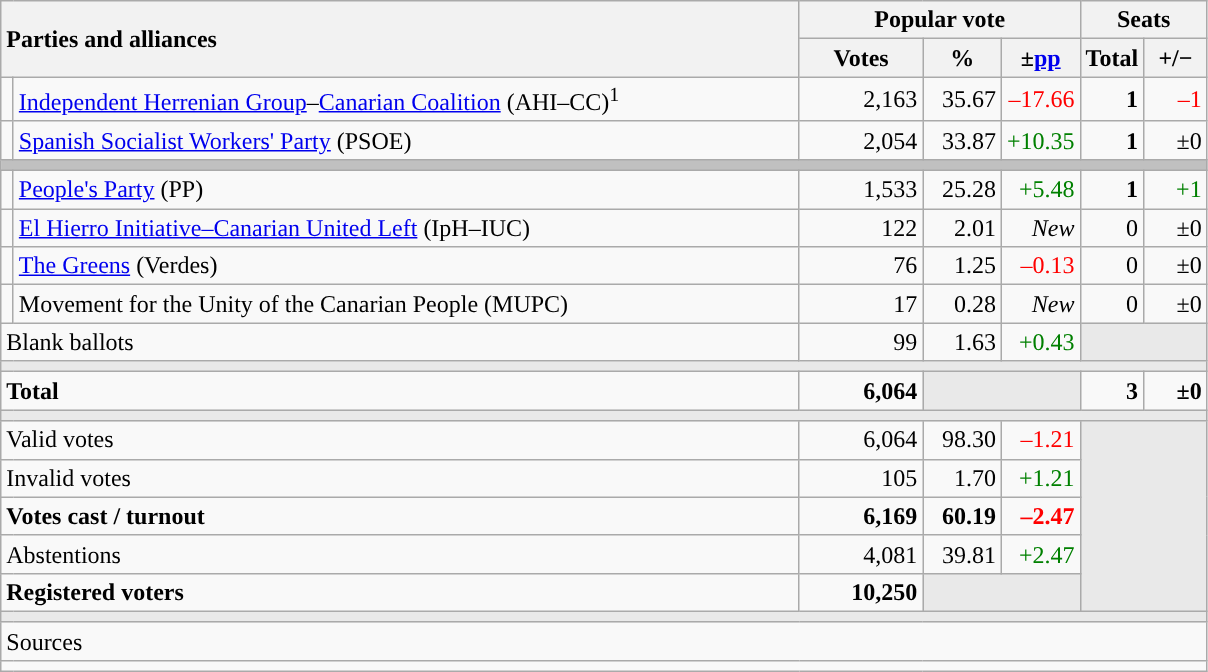<table class="wikitable" style="text-align:right;">
<tr>
<th style="text-align:left;" rowspan="2" colspan="2" width="525">Parties and alliances</th>
<th colspan="3">Popular vote</th>
<th colspan="2">Seats</th>
</tr>
<tr>
<th width="75">Votes</th>
<th width="45">%</th>
<th width="45">±<a href='#'>pp</a></th>
<th width="35">Total</th>
<th width="35">+/−</th>
</tr>
<tr>
<td width="1" style="color:inherit;background:"></td>
<td align="left"><a href='#'>Independent Herrenian Group</a>–<a href='#'>Canarian Coalition</a> (AHI–CC)<sup>1</sup></td>
<td>2,163</td>
<td>35.67</td>
<td style="color:red;">–17.66</td>
<td><strong>1</strong></td>
<td style="color:red;">–1</td>
</tr>
<tr>
<td style="color:inherit;background:"></td>
<td align="left"><a href='#'>Spanish Socialist Workers' Party</a> (PSOE)</td>
<td>2,054</td>
<td>33.87</td>
<td style="color:green;">+10.35</td>
<td><strong>1</strong></td>
<td>±0</td>
</tr>
<tr>
<td colspan="7" bgcolor="#C0C0C0"></td>
</tr>
<tr>
<td style="color:inherit;background:"></td>
<td align="left"><a href='#'>People's Party</a> (PP)</td>
<td>1,533</td>
<td>25.28</td>
<td style="color:green;">+5.48</td>
<td><strong>1</strong></td>
<td style="color:green;">+1</td>
</tr>
<tr>
<td style="color:inherit;background:"></td>
<td align="left"><a href='#'>El Hierro Initiative–Canarian United Left</a> (IpH–IUC)</td>
<td>122</td>
<td>2.01</td>
<td><em>New</em></td>
<td>0</td>
<td>±0</td>
</tr>
<tr>
<td style="color:inherit;background:"></td>
<td align="left"><a href='#'>The Greens</a> (Verdes)</td>
<td>76</td>
<td>1.25</td>
<td style="color:red;">–0.13</td>
<td>0</td>
<td>±0</td>
</tr>
<tr>
<td style="color:inherit;background:"></td>
<td align="left">Movement for the Unity of the Canarian People (MUPC)</td>
<td>17</td>
<td>0.28</td>
<td><em>New</em></td>
<td>0</td>
<td>±0</td>
</tr>
<tr>
<td align="left" colspan="2">Blank ballots</td>
<td>99</td>
<td>1.63</td>
<td style="color:green;">+0.43</td>
<td bgcolor="#E9E9E9" colspan="2"></td>
</tr>
<tr>
<td colspan="7" bgcolor="#E9E9E9"></td>
</tr>
<tr style="font-weight:bold;">
<td align="left" colspan="2">Total</td>
<td>6,064</td>
<td bgcolor="#E9E9E9" colspan="2"></td>
<td>3</td>
<td>±0</td>
</tr>
<tr>
<td colspan="7" bgcolor="#E9E9E9"></td>
</tr>
<tr>
<td align="left" colspan="2">Valid votes</td>
<td>6,064</td>
<td>98.30</td>
<td style="color:red;">–1.21</td>
<td bgcolor="#E9E9E9" colspan="2" rowspan="5"></td>
</tr>
<tr>
<td align="left" colspan="2">Invalid votes</td>
<td>105</td>
<td>1.70</td>
<td style="color:green;">+1.21</td>
</tr>
<tr style="font-weight:bold;">
<td align="left" colspan="2">Votes cast / turnout</td>
<td>6,169</td>
<td>60.19</td>
<td style="color:red;">–2.47</td>
</tr>
<tr>
<td align="left" colspan="2">Abstentions</td>
<td>4,081</td>
<td>39.81</td>
<td style="color:green;">+2.47</td>
</tr>
<tr style="font-weight:bold;">
<td align="left" colspan="2">Registered voters</td>
<td>10,250</td>
<td bgcolor="#E9E9E9" colspan="2"></td>
</tr>
<tr>
<td colspan="7" bgcolor="#E9E9E9"></td>
</tr>
<tr>
<td align="left" colspan="7">Sources</td>
</tr>
<tr>
<td colspan="7" style="text-align:left; max-width:790px;"></td>
</tr>
</table>
